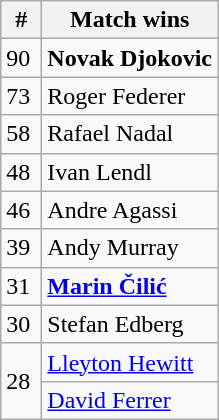<table class="wikitable" style="display:inline-table;">
<tr>
<th width=20>#</th>
<th>Match wins</th>
</tr>
<tr>
<td>90</td>
<td> <strong>Novak Djokovic</strong></td>
</tr>
<tr>
<td>73</td>
<td> Roger Federer</td>
</tr>
<tr>
<td>58</td>
<td> Rafael Nadal</td>
</tr>
<tr>
<td>48</td>
<td> Ivan Lendl</td>
</tr>
<tr>
<td>46</td>
<td> Andre Agassi</td>
</tr>
<tr>
<td>39</td>
<td> Andy Murray</td>
</tr>
<tr>
<td>31</td>
<td> <strong><a href='#'>Marin Čilić</a></strong></td>
</tr>
<tr>
<td>30</td>
<td> Stefan Edberg</td>
</tr>
<tr>
<td rowspan="2">28</td>
<td> <a href='#'>Lleyton Hewitt</a></td>
</tr>
<tr>
<td> <a href='#'>David Ferrer</a></td>
</tr>
</table>
